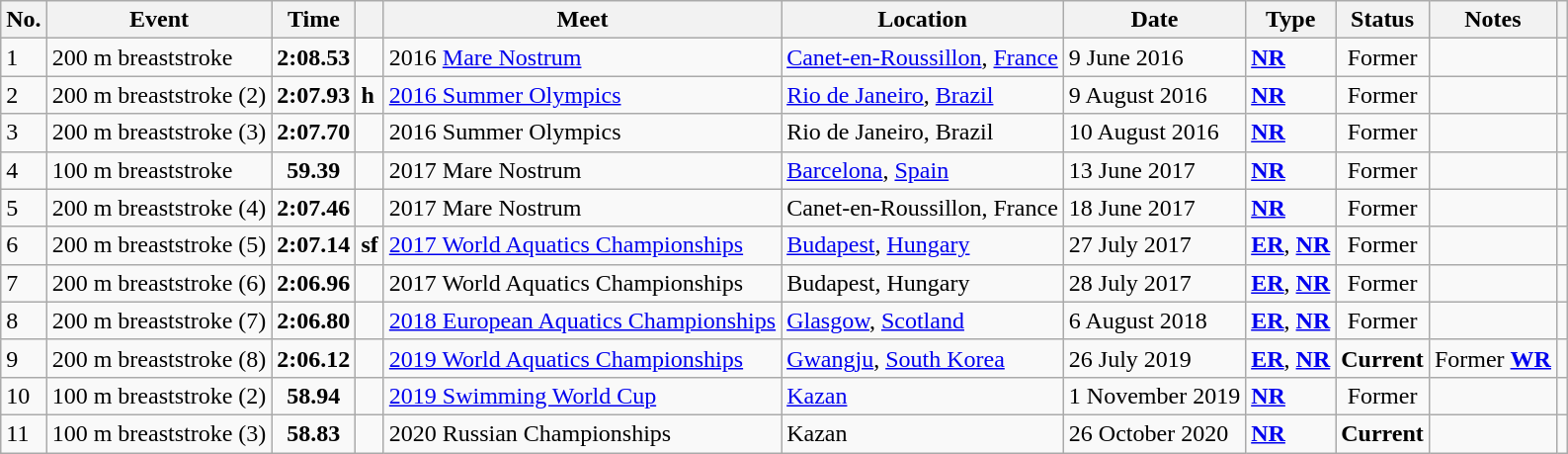<table class="wikitable sortable">
<tr>
<th>No.</th>
<th>Event</th>
<th>Time</th>
<th></th>
<th>Meet</th>
<th>Location</th>
<th>Date</th>
<th>Type</th>
<th>Status</th>
<th>Notes</th>
<th></th>
</tr>
<tr>
<td>1</td>
<td>200 m breaststroke</td>
<td style="text-align:center;"><strong>2:08.53</strong></td>
<td></td>
<td>2016 <a href='#'>Mare Nostrum</a></td>
<td><a href='#'>Canet-en-Roussillon</a>, <a href='#'>France</a></td>
<td>9 June 2016</td>
<td><strong><a href='#'>NR</a></strong></td>
<td style="text-align:center;">Former</td>
<td></td>
<td style="text-align:center;"></td>
</tr>
<tr>
<td>2</td>
<td>200 m breaststroke (2)</td>
<td style="text-align:center;"><strong>2:07.93</strong></td>
<td><strong>h</strong></td>
<td><a href='#'>2016 Summer Olympics</a></td>
<td><a href='#'>Rio de Janeiro</a>, <a href='#'>Brazil</a></td>
<td>9 August 2016</td>
<td><strong><a href='#'>NR</a></strong></td>
<td style="text-align:center;">Former</td>
<td></td>
<td style="text-align:center;"></td>
</tr>
<tr>
<td>3</td>
<td>200 m breaststroke (3)</td>
<td style="text-align:center;"><strong>2:07.70</strong></td>
<td></td>
<td>2016 Summer Olympics</td>
<td>Rio de Janeiro, Brazil</td>
<td>10 August 2016</td>
<td><strong><a href='#'>NR</a></strong></td>
<td style="text-align:center;">Former</td>
<td></td>
<td style="text-align:center;"></td>
</tr>
<tr>
<td>4</td>
<td>100 m breaststroke</td>
<td style="text-align:center;"><strong>59.39</strong></td>
<td></td>
<td>2017 Mare Nostrum</td>
<td><a href='#'>Barcelona</a>, <a href='#'>Spain</a></td>
<td>13 June 2017</td>
<td><strong><a href='#'>NR</a></strong></td>
<td style="text-align:center;">Former</td>
<td></td>
<td style="text-align:center;"></td>
</tr>
<tr>
<td>5</td>
<td>200 m breaststroke (4)</td>
<td style="text-align:center;"><strong>2:07.46</strong></td>
<td></td>
<td>2017 Mare Nostrum</td>
<td>Canet-en-Roussillon, France</td>
<td>18 June 2017</td>
<td><strong><a href='#'>NR</a></strong></td>
<td style="text-align:center;">Former</td>
<td></td>
<td style="text-align:center;"></td>
</tr>
<tr>
<td>6</td>
<td>200 m breaststroke (5)</td>
<td style="text-align:center;"><strong>2:07.14</strong></td>
<td><strong>sf</strong></td>
<td><a href='#'>2017 World Aquatics Championships</a></td>
<td><a href='#'>Budapest</a>, <a href='#'>Hungary</a></td>
<td>27 July 2017</td>
<td><strong><a href='#'>ER</a></strong>, <strong><a href='#'>NR</a></strong></td>
<td style="text-align:center;">Former</td>
<td></td>
<td style="text-align:center;"></td>
</tr>
<tr>
<td>7</td>
<td>200 m breaststroke (6)</td>
<td style="text-align:center;"><strong>2:06.96</strong></td>
<td></td>
<td>2017 World Aquatics Championships</td>
<td>Budapest, Hungary</td>
<td>28 July 2017</td>
<td><strong><a href='#'>ER</a></strong>, <strong><a href='#'>NR</a></strong></td>
<td style="text-align:center;">Former</td>
<td></td>
<td style="text-align:center;"></td>
</tr>
<tr>
<td>8</td>
<td>200 m breaststroke (7)</td>
<td style="text-align:center;"><strong>2:06.80</strong></td>
<td></td>
<td><a href='#'>2018 European Aquatics Championships</a></td>
<td><a href='#'>Glasgow</a>, <a href='#'>Scotland</a></td>
<td>6 August 2018</td>
<td><strong><a href='#'>ER</a></strong>, <strong><a href='#'>NR</a></strong></td>
<td style="text-align:center;">Former</td>
<td></td>
<td style="text-align:center;"></td>
</tr>
<tr>
<td>9</td>
<td>200 m breaststroke (8)</td>
<td style="text-align:center;"><strong>2:06.12</strong></td>
<td></td>
<td><a href='#'>2019 World Aquatics Championships</a></td>
<td><a href='#'>Gwangju</a>, <a href='#'>South Korea</a></td>
<td>26 July 2019</td>
<td><strong><a href='#'>ER</a></strong>, <strong><a href='#'>NR</a></strong></td>
<td style="text-align:center;"><strong>Current</strong></td>
<td>Former <strong><a href='#'>WR</a></strong></td>
<td style="text-align:center;"></td>
</tr>
<tr>
<td>10</td>
<td>100 m breaststroke (2)</td>
<td style="text-align:center;"><strong>58.94</strong></td>
<td></td>
<td><a href='#'>2019 Swimming World Cup</a></td>
<td><a href='#'>Kazan</a></td>
<td>1 November 2019</td>
<td><strong><a href='#'>NR</a></strong></td>
<td style="text-align:center;">Former</td>
<td></td>
<td style="text-align:center;"></td>
</tr>
<tr>
<td>11</td>
<td>100 m breaststroke (3)</td>
<td style="text-align:center;"><strong>58.83</strong></td>
<td></td>
<td>2020 Russian Championships</td>
<td>Kazan</td>
<td>26 October 2020</td>
<td><strong><a href='#'>NR</a></strong></td>
<td style="text-align:center;"><strong>Current</strong></td>
<td></td>
<td style="text-align:center;"></td>
</tr>
</table>
